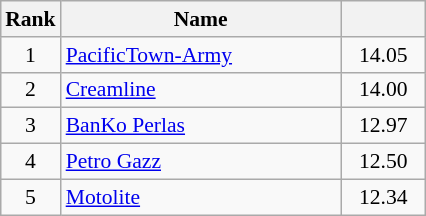<table class="wikitable" style="margin:0.5em auto;width=480;font-size:90%">
<tr>
<th width=30>Rank</th>
<th width=180>Name</th>
<th width=50></th>
</tr>
<tr>
<td align=center>1</td>
<td><a href='#'>PacificTown-Army</a></td>
<td align=center>14.05</td>
</tr>
<tr>
<td align=center>2</td>
<td><a href='#'>Creamline</a></td>
<td align=center>14.00</td>
</tr>
<tr>
<td align=center>3</td>
<td><a href='#'>BanKo Perlas</a></td>
<td align=center>12.97</td>
</tr>
<tr>
<td align=center>4</td>
<td><a href='#'>Petro Gazz</a></td>
<td align=center>12.50</td>
</tr>
<tr>
<td align=center>5</td>
<td><a href='#'>Motolite</a></td>
<td align=center>12.34</td>
</tr>
</table>
